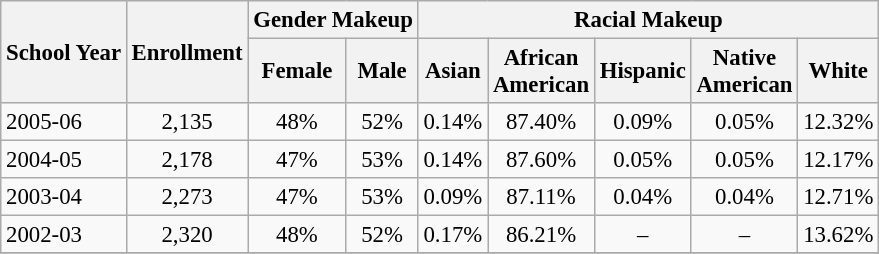<table class="wikitable" style="font-size: 95%;">
<tr>
<th rowspan="2">School Year</th>
<th rowspan="2">Enrollment</th>
<th colspan="2">Gender Makeup</th>
<th colspan="5">Racial Makeup</th>
</tr>
<tr>
<th>Female</th>
<th>Male</th>
<th>Asian</th>
<th>African <br>American</th>
<th>Hispanic</th>
<th>Native <br>American</th>
<th>White</th>
</tr>
<tr>
<td align="left">2005-06</td>
<td align="center">2,135</td>
<td align="center">48%</td>
<td align="center">52%</td>
<td align="center">0.14%</td>
<td align="center">87.40%</td>
<td align="center">0.09%</td>
<td align="center">0.05%</td>
<td align="center">12.32%</td>
</tr>
<tr>
<td align="left">2004-05</td>
<td align="center">2,178</td>
<td align="center">47%</td>
<td align="center">53%</td>
<td align="center">0.14%</td>
<td align="center">87.60%</td>
<td align="center">0.05%</td>
<td align="center">0.05%</td>
<td align="center">12.17%</td>
</tr>
<tr>
<td align="left">2003-04</td>
<td align="center">2,273</td>
<td align="center">47%</td>
<td align="center">53%</td>
<td align="center">0.09%</td>
<td align="center">87.11%</td>
<td align="center">0.04%</td>
<td align="center">0.04%</td>
<td align="center">12.71%</td>
</tr>
<tr>
<td align="left">2002-03</td>
<td align="center">2,320</td>
<td align="center">48%</td>
<td align="center">52%</td>
<td align="center">0.17%</td>
<td align="center">86.21%</td>
<td align="center">–</td>
<td align="center">–</td>
<td align="center">13.62%</td>
</tr>
<tr>
</tr>
</table>
